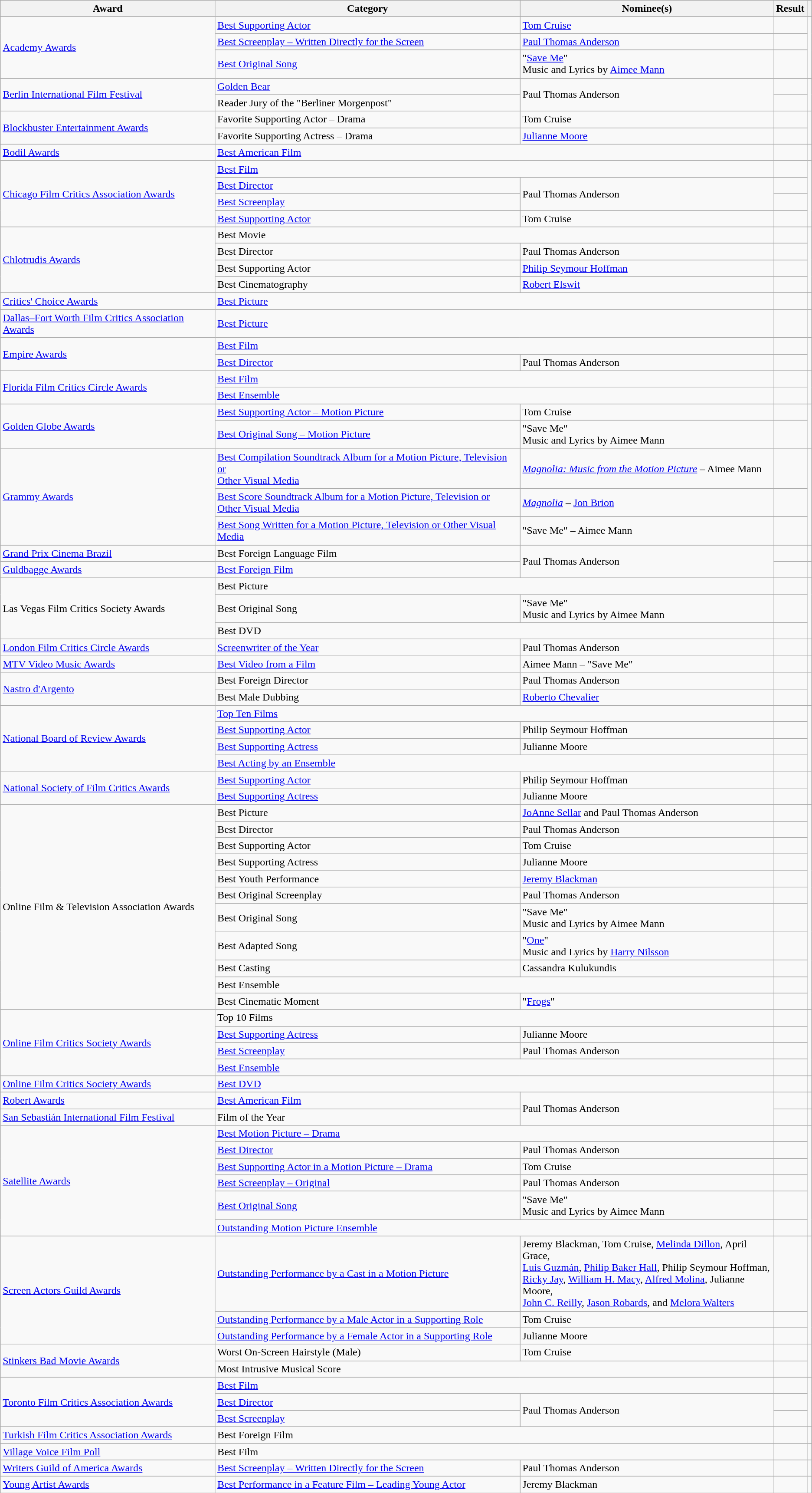<table class="wikitable plainrowheaders">
<tr>
<th>Award</th>
<th>Category</th>
<th>Nominee(s)</th>
<th>Result</th>
<th></th>
</tr>
<tr>
<td rowspan="3"><a href='#'>Academy Awards</a></td>
<td><a href='#'>Best Supporting Actor</a></td>
<td><a href='#'>Tom Cruise</a></td>
<td></td>
<td align="center" rowspan="3"></td>
</tr>
<tr>
<td><a href='#'>Best Screenplay – Written Directly for the Screen</a></td>
<td><a href='#'>Paul Thomas Anderson</a></td>
<td></td>
</tr>
<tr>
<td><a href='#'>Best Original Song</a></td>
<td>"<a href='#'>Save Me</a>" <br> Music and Lyrics by <a href='#'>Aimee Mann</a></td>
<td></td>
</tr>
<tr>
<td rowspan="2"><a href='#'>Berlin International Film Festival</a></td>
<td><a href='#'>Golden Bear</a></td>
<td rowspan="2">Paul Thomas Anderson</td>
<td></td>
<td align="center" rowspan="2"> <br> </td>
</tr>
<tr>
<td>Reader Jury of the "Berliner Morgenpost"</td>
<td></td>
</tr>
<tr>
<td rowspan="2"><a href='#'>Blockbuster Entertainment Awards</a></td>
<td>Favorite Supporting Actor – Drama</td>
<td>Tom Cruise</td>
<td></td>
<td align="center" rowspan="2"></td>
</tr>
<tr>
<td>Favorite Supporting Actress – Drama</td>
<td><a href='#'>Julianne Moore</a></td>
<td></td>
</tr>
<tr>
<td><a href='#'>Bodil Awards</a></td>
<td colspan="2"><a href='#'>Best American Film</a></td>
<td></td>
<td align="center"></td>
</tr>
<tr>
<td rowspan="4"><a href='#'>Chicago Film Critics Association Awards</a></td>
<td colspan="2"><a href='#'>Best Film</a></td>
<td></td>
<td align="center" rowspan="4"></td>
</tr>
<tr>
<td><a href='#'>Best Director</a></td>
<td rowspan="2">Paul Thomas Anderson</td>
<td></td>
</tr>
<tr>
<td><a href='#'>Best Screenplay</a></td>
<td></td>
</tr>
<tr>
<td><a href='#'>Best Supporting Actor</a></td>
<td>Tom Cruise</td>
<td></td>
</tr>
<tr>
<td rowspan="4"><a href='#'>Chlotrudis Awards</a></td>
<td colspan="2">Best Movie</td>
<td></td>
<td align="center" rowspan="4"></td>
</tr>
<tr>
<td>Best Director</td>
<td>Paul Thomas Anderson</td>
<td></td>
</tr>
<tr>
<td>Best Supporting Actor</td>
<td><a href='#'>Philip Seymour Hoffman</a> </td>
<td></td>
</tr>
<tr>
<td>Best Cinematography</td>
<td><a href='#'>Robert Elswit</a></td>
<td></td>
</tr>
<tr>
<td><a href='#'>Critics' Choice Awards</a></td>
<td colspan="2"><a href='#'>Best Picture</a></td>
<td></td>
<td align="center"></td>
</tr>
<tr>
<td><a href='#'>Dallas–Fort Worth Film Critics Association Awards</a></td>
<td colspan="2"><a href='#'>Best Picture</a></td>
<td></td>
<td align="center"></td>
</tr>
<tr>
<td rowspan="2"><a href='#'>Empire Awards</a></td>
<td colspan="2"><a href='#'>Best Film</a></td>
<td></td>
<td align="center" rowspan="2"></td>
</tr>
<tr>
<td><a href='#'>Best Director</a></td>
<td>Paul Thomas Anderson</td>
<td></td>
</tr>
<tr>
<td rowspan="2"><a href='#'>Florida Film Critics Circle Awards</a></td>
<td colspan="2"><a href='#'>Best Film</a></td>
<td></td>
<td align="center" rowspan="2"></td>
</tr>
<tr>
<td colspan="2"><a href='#'>Best Ensemble</a></td>
<td></td>
</tr>
<tr>
<td rowspan="2"><a href='#'>Golden Globe Awards</a></td>
<td><a href='#'>Best Supporting Actor – Motion Picture</a></td>
<td>Tom Cruise</td>
<td></td>
<td align="center" rowspan="2"> <br> </td>
</tr>
<tr>
<td><a href='#'>Best Original Song – Motion Picture</a></td>
<td>"Save Me" <br> Music and Lyrics by Aimee Mann</td>
<td></td>
</tr>
<tr>
<td rowspan="3"><a href='#'>Grammy Awards</a></td>
<td><a href='#'>Best Compilation Soundtrack Album for a Motion Picture, Television or <br> Other Visual Media</a></td>
<td><em><a href='#'>Magnolia: Music from the Motion Picture</a></em> – Aimee Mann</td>
<td></td>
<td align="center" rowspan="3"></td>
</tr>
<tr>
<td><a href='#'>Best Score Soundtrack Album for a Motion Picture, Television or <br> Other Visual Media</a></td>
<td><em><a href='#'>Magnolia</a></em> – <a href='#'>Jon Brion</a></td>
<td></td>
</tr>
<tr>
<td><a href='#'>Best Song Written for a Motion Picture, Television or Other Visual Media</a></td>
<td>"Save Me" – Aimee Mann</td>
<td></td>
</tr>
<tr>
<td><a href='#'>Grand Prix Cinema Brazil</a></td>
<td>Best Foreign Language Film</td>
<td rowspan="2">Paul Thomas Anderson</td>
<td></td>
<td align="center"></td>
</tr>
<tr>
<td><a href='#'>Guldbagge Awards</a></td>
<td><a href='#'>Best Foreign Film</a></td>
<td></td>
<td align="center"></td>
</tr>
<tr>
<td rowspan="3">Las Vegas Film Critics Society Awards</td>
<td colspan="2">Best Picture</td>
<td></td>
<td align="center" rowspan="3"></td>
</tr>
<tr>
<td>Best Original Song</td>
<td>"Save Me" <br> Music and Lyrics by Aimee Mann</td>
<td></td>
</tr>
<tr>
<td colspan="2">Best DVD</td>
<td></td>
</tr>
<tr>
<td><a href='#'>London Film Critics Circle Awards</a></td>
<td><a href='#'>Screenwriter of the Year</a></td>
<td>Paul Thomas Anderson</td>
<td></td>
<td align="center"></td>
</tr>
<tr>
<td><a href='#'>MTV Video Music Awards</a></td>
<td><a href='#'>Best Video from a Film</a></td>
<td>Aimee Mann – "Save Me"</td>
<td></td>
<td align="center"></td>
</tr>
<tr>
<td rowspan="2"><a href='#'>Nastro d'Argento</a></td>
<td>Best Foreign Director</td>
<td>Paul Thomas Anderson</td>
<td></td>
<td align="center" rowspan="2"></td>
</tr>
<tr>
<td>Best Male Dubbing</td>
<td><a href='#'>Roberto Chevalier</a> </td>
<td></td>
</tr>
<tr>
<td rowspan="4"><a href='#'>National Board of Review Awards</a></td>
<td colspan="2"><a href='#'>Top Ten Films</a></td>
<td></td>
<td align="center" rowspan="4"> <br> </td>
</tr>
<tr>
<td><a href='#'>Best Supporting Actor</a></td>
<td>Philip Seymour Hoffman </td>
<td></td>
</tr>
<tr>
<td><a href='#'>Best Supporting Actress</a></td>
<td>Julianne Moore </td>
<td></td>
</tr>
<tr>
<td colspan="2"><a href='#'>Best Acting by an Ensemble</a></td>
<td></td>
</tr>
<tr>
<td rowspan="2"><a href='#'>National Society of Film Critics Awards</a></td>
<td><a href='#'>Best Supporting Actor</a></td>
<td>Philip Seymour Hoffman </td>
<td></td>
<td align="center" rowspan="2"></td>
</tr>
<tr>
<td><a href='#'>Best Supporting Actress</a></td>
<td>Julianne Moore </td>
<td></td>
</tr>
<tr>
<td rowspan="11">Online Film & Television Association Awards</td>
<td>Best Picture</td>
<td><a href='#'>JoAnne Sellar</a> and Paul Thomas Anderson</td>
<td></td>
<td align="center" rowspan="11"></td>
</tr>
<tr>
<td>Best Director</td>
<td>Paul Thomas Anderson</td>
<td></td>
</tr>
<tr>
<td>Best Supporting Actor</td>
<td>Tom Cruise</td>
<td></td>
</tr>
<tr>
<td>Best Supporting Actress</td>
<td>Julianne Moore</td>
<td></td>
</tr>
<tr>
<td>Best Youth Performance</td>
<td><a href='#'>Jeremy Blackman</a></td>
<td></td>
</tr>
<tr>
<td>Best Original Screenplay</td>
<td>Paul Thomas Anderson</td>
<td></td>
</tr>
<tr>
<td>Best Original Song</td>
<td>"Save Me" <br> Music and Lyrics by Aimee Mann</td>
<td></td>
</tr>
<tr>
<td>Best Adapted Song</td>
<td>"<a href='#'>One</a>" <br> Music and Lyrics by <a href='#'>Harry Nilsson</a></td>
<td></td>
</tr>
<tr>
<td>Best Casting</td>
<td>Cassandra Kulukundis</td>
<td></td>
</tr>
<tr>
<td colspan="2">Best Ensemble</td>
<td></td>
</tr>
<tr>
<td>Best Cinematic Moment</td>
<td>"<a href='#'>Frogs</a>"</td>
<td></td>
</tr>
<tr>
<td rowspan="4"><a href='#'>Online Film Critics Society Awards</a> </td>
<td colspan="2">Top 10 Films</td>
<td></td>
<td align="center" rowspan="4"></td>
</tr>
<tr>
<td><a href='#'>Best Supporting Actress</a></td>
<td>Julianne Moore</td>
<td></td>
</tr>
<tr>
<td><a href='#'>Best Screenplay</a></td>
<td>Paul Thomas Anderson</td>
<td></td>
</tr>
<tr>
<td colspan="2"><a href='#'>Best Ensemble</a></td>
<td></td>
</tr>
<tr>
<td><a href='#'>Online Film Critics Society Awards</a> </td>
<td colspan="2"><a href='#'>Best DVD</a></td>
<td></td>
<td align="center"></td>
</tr>
<tr>
<td><a href='#'>Robert Awards</a></td>
<td><a href='#'>Best American Film</a></td>
<td rowspan="2">Paul Thomas Anderson</td>
<td></td>
<td align="center"></td>
</tr>
<tr>
<td><a href='#'>San Sebastián International Film Festival</a></td>
<td>Film of the Year</td>
<td></td>
<td align="center"></td>
</tr>
<tr>
<td rowspan="6"><a href='#'>Satellite Awards</a></td>
<td colspan="2"><a href='#'>Best Motion Picture – Drama</a></td>
<td></td>
<td align="center" rowspan="6"></td>
</tr>
<tr>
<td><a href='#'>Best Director</a></td>
<td>Paul Thomas Anderson</td>
<td></td>
</tr>
<tr>
<td><a href='#'>Best Supporting Actor in a Motion Picture – Drama</a></td>
<td>Tom Cruise</td>
<td></td>
</tr>
<tr>
<td><a href='#'>Best Screenplay – Original</a></td>
<td>Paul Thomas Anderson</td>
<td></td>
</tr>
<tr>
<td><a href='#'>Best Original Song</a></td>
<td>"Save Me" <br> Music and Lyrics by Aimee Mann</td>
<td></td>
</tr>
<tr>
<td colspan="2"><a href='#'>Outstanding Motion Picture Ensemble</a></td>
<td></td>
</tr>
<tr>
<td rowspan="3"><a href='#'>Screen Actors Guild Awards</a></td>
<td><a href='#'>Outstanding Performance by a Cast in a Motion Picture</a></td>
<td>Jeremy Blackman, Tom Cruise, <a href='#'>Melinda Dillon</a>, April Grace, <br> <a href='#'>Luis Guzmán</a>, <a href='#'>Philip Baker Hall</a>, Philip Seymour Hoffman, <br> <a href='#'>Ricky Jay</a>, <a href='#'>William H. Macy</a>, <a href='#'>Alfred Molina</a>, Julianne Moore, <br> <a href='#'>John C. Reilly</a>, <a href='#'>Jason Robards</a>, and <a href='#'>Melora Walters</a></td>
<td></td>
<td align="center" rowspan="3"></td>
</tr>
<tr>
<td><a href='#'>Outstanding Performance by a Male Actor in a Supporting Role</a></td>
<td>Tom Cruise</td>
<td></td>
</tr>
<tr>
<td><a href='#'>Outstanding Performance by a Female Actor in a Supporting Role</a></td>
<td>Julianne Moore</td>
<td></td>
</tr>
<tr>
<td rowspan="2"><a href='#'>Stinkers Bad Movie Awards</a></td>
<td>Worst On-Screen Hairstyle (Male)</td>
<td>Tom Cruise</td>
<td></td>
<td align="center" rowspan="2"></td>
</tr>
<tr>
<td colspan="2">Most Intrusive Musical Score</td>
<td></td>
</tr>
<tr>
<td rowspan="3"><a href='#'>Toronto Film Critics Association Awards</a></td>
<td colspan="2"><a href='#'>Best Film</a></td>
<td></td>
<td align="center" rowspan="3"> <br> </td>
</tr>
<tr>
<td><a href='#'>Best Director</a></td>
<td rowspan="2">Paul Thomas Anderson</td>
<td></td>
</tr>
<tr>
<td><a href='#'>Best Screenplay</a></td>
<td></td>
</tr>
<tr>
<td><a href='#'>Turkish Film Critics Association Awards</a></td>
<td colspan="2">Best Foreign Film</td>
<td></td>
<td align="center"></td>
</tr>
<tr>
<td><a href='#'>Village Voice Film Poll</a></td>
<td colspan="2">Best Film</td>
<td></td>
<td align="center"></td>
</tr>
<tr>
<td><a href='#'>Writers Guild of America Awards</a></td>
<td><a href='#'>Best Screenplay – Written Directly for the Screen</a></td>
<td>Paul Thomas Anderson</td>
<td></td>
<td align="center"></td>
</tr>
<tr>
<td><a href='#'>Young Artist Awards</a></td>
<td><a href='#'>Best Performance in a Feature Film – Leading Young Actor</a></td>
<td>Jeremy Blackman</td>
<td></td>
<td align="center"></td>
</tr>
</table>
